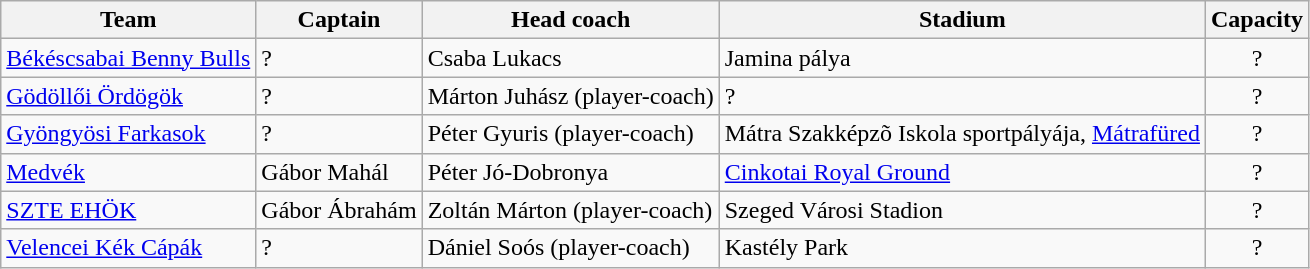<table class="wikitable sortable">
<tr>
<th>Team</th>
<th>Captain</th>
<th>Head coach</th>
<th>Stadium</th>
<th>Capacity</th>
</tr>
<tr>
<td><a href='#'>Békéscsabai Benny Bulls</a></td>
<td>?</td>
<td> Csaba Lukacs</td>
<td>Jamina pálya</td>
<td align="center">?</td>
</tr>
<tr>
<td><a href='#'>Gödöllői Ördögök</a></td>
<td>?</td>
<td> Márton Juhász (player-coach)</td>
<td>?</td>
<td align="center">?</td>
</tr>
<tr>
<td><a href='#'>Gyöngyösi Farkasok</a></td>
<td>?</td>
<td> Péter Gyuris (player-coach)</td>
<td>Mátra Szakképzõ Iskola sportpályája, <a href='#'>Mátrafüred</a></td>
<td align="center">?</td>
</tr>
<tr>
<td><a href='#'>Medvék</a></td>
<td> Gábor Mahál</td>
<td> Péter Jó-Dobronya</td>
<td><a href='#'>Cinkotai Royal Ground</a></td>
<td align="center">?</td>
</tr>
<tr>
<td><a href='#'>SZTE EHÖK</a></td>
<td> Gábor Ábrahám</td>
<td> Zoltán Márton (player-coach)</td>
<td>Szeged Városi Stadion</td>
<td align="center">?</td>
</tr>
<tr>
<td><a href='#'>Velencei Kék Cápák</a></td>
<td>?</td>
<td> Dániel Soós (player-coach)</td>
<td>Kastély Park</td>
<td align="center">?</td>
</tr>
</table>
